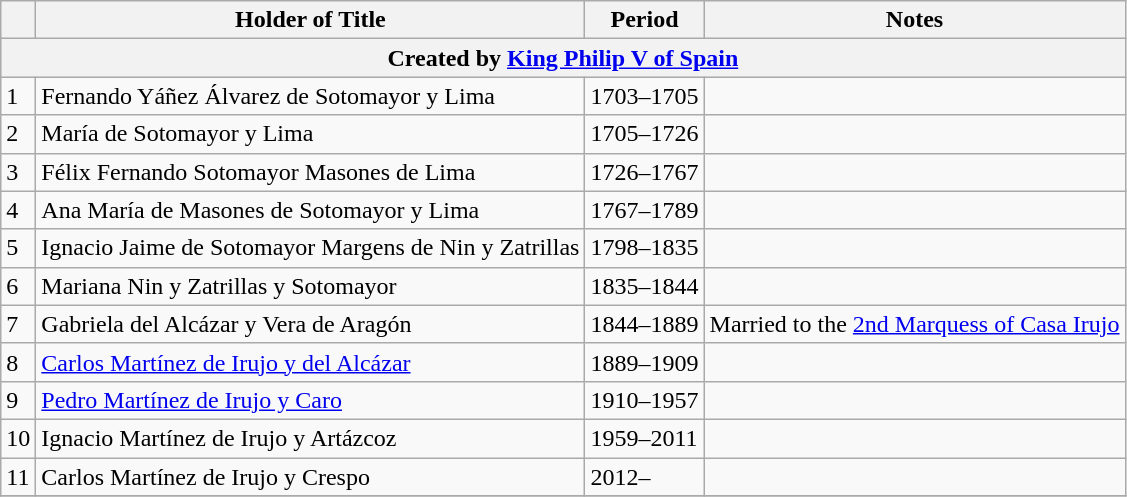<table class="wikitable">
<tr>
<th></th>
<th>Holder of Title</th>
<th>Period</th>
<th>Notes</th>
</tr>
<tr bgcolor="#dddddd" |>
<th colspan="5">Created by <a href='#'>King Philip V of Spain</a></th>
</tr>
<tr>
<td>1</td>
<td>Fernando Yáñez Álvarez de Sotomayor y Lima</td>
<td>1703–1705</td>
<td></td>
</tr>
<tr>
<td>2</td>
<td>María de Sotomayor y Lima</td>
<td>1705–1726</td>
<td></td>
</tr>
<tr>
<td>3</td>
<td>Félix Fernando Sotomayor Masones de Lima</td>
<td>1726–1767</td>
<td></td>
</tr>
<tr>
<td>4</td>
<td>Ana María de Masones de Sotomayor y Lima</td>
<td>1767–1789</td>
<td></td>
</tr>
<tr>
<td>5</td>
<td>Ignacio Jaime de Sotomayor Margens de Nin y Zatrillas</td>
<td>1798–1835</td>
<td></td>
</tr>
<tr>
<td>6</td>
<td>Mariana Nin y Zatrillas y Sotomayor</td>
<td>1835–1844</td>
<td></td>
</tr>
<tr>
<td>7</td>
<td>Gabriela del Alcázar y Vera de Aragón</td>
<td>1844–1889</td>
<td>Married to the <a href='#'>2nd Marquess of Casa Irujo</a></td>
</tr>
<tr>
<td>8</td>
<td><a href='#'>Carlos Martínez de Irujo y del Alcázar</a></td>
<td>1889–1909</td>
<td></td>
</tr>
<tr>
<td>9</td>
<td><a href='#'>Pedro Martínez de Irujo y Caro</a></td>
<td>1910–1957</td>
<td></td>
</tr>
<tr>
<td>10</td>
<td>Ignacio Martínez de Irujo y Artázcoz</td>
<td>1959–2011</td>
<td></td>
</tr>
<tr>
<td>11</td>
<td>Carlos Martínez de Irujo y Crespo</td>
<td>2012–</td>
<td></td>
</tr>
<tr>
</tr>
</table>
